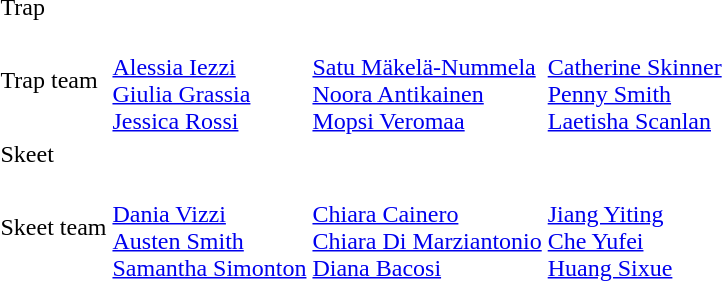<table>
<tr>
<td>Trap<br></td>
<td colspan=2></td>
<td colspan=2></td>
<td colspan=2></td>
</tr>
<tr>
<td>Trap team<br></td>
<td colspan=2><br><a href='#'>Alessia Iezzi</a><br><a href='#'>Giulia Grassia</a><br><a href='#'>Jessica Rossi</a></td>
<td colspan=2><br><a href='#'>Satu Mäkelä-Nummela</a><br><a href='#'>Noora Antikainen</a><br><a href='#'>Mopsi Veromaa</a></td>
<td colspan=2><br><a href='#'>Catherine Skinner</a><br><a href='#'>Penny Smith</a><br><a href='#'>Laetisha Scanlan</a></td>
</tr>
<tr>
<td>Skeet<br></td>
<td colspan=2></td>
<td colspan=2></td>
<td colspan=2></td>
</tr>
<tr>
<td>Skeet team<br></td>
<td colspan=2><br><a href='#'>Dania Vizzi</a><br><a href='#'>Austen Smith</a><br><a href='#'>Samantha Simonton</a></td>
<td colspan=2><br><a href='#'>Chiara Cainero</a><br><a href='#'>Chiara Di Marziantonio</a><br><a href='#'>Diana Bacosi</a></td>
<td colspan=2><br><a href='#'>Jiang Yiting</a><br><a href='#'>Che Yufei</a><br><a href='#'>Huang  Sixue</a></td>
</tr>
</table>
